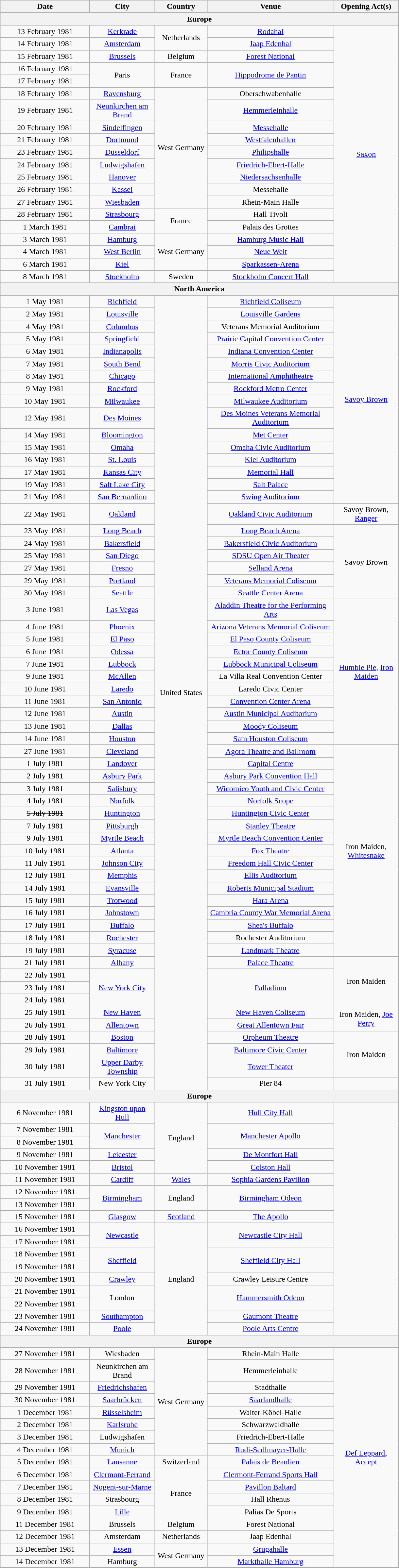<table class="wikitable" style="text-align:center;">
<tr>
<th width="175">Date</th>
<th width="125">City</th>
<th width="100">Country</th>
<th width="250">Venue</th>
<th width="125">Opening Act(s)</th>
</tr>
<tr>
<th colspan="5">Europe</th>
</tr>
<tr>
<td>13 February 1981</td>
<td><a href='#'>Kerkrade</a></td>
<td rowspan="2">Netherlands</td>
<td><a href='#'>Rodahal</a></td>
<td rowspan="20"><a href='#'>Saxon</a></td>
</tr>
<tr>
<td>14 February 1981</td>
<td><a href='#'>Amsterdam</a></td>
<td><a href='#'>Jaap Edenhal</a></td>
</tr>
<tr>
<td>15 February 1981</td>
<td><a href='#'>Brussels</a></td>
<td>Belgium</td>
<td><a href='#'>Forest National</a></td>
</tr>
<tr>
<td>16 February 1981</td>
<td rowspan="2">Paris</td>
<td rowspan="2">France</td>
<td rowspan="2"><a href='#'>Hippodrome de Pantin</a></td>
</tr>
<tr>
<td>17 February 1981</td>
</tr>
<tr>
<td>18 February 1981</td>
<td><a href='#'>Ravensburg</a></td>
<td rowspan="9">West Germany</td>
<td>Oberschwabenhalle</td>
</tr>
<tr>
<td>19 February 1981</td>
<td><a href='#'>Neunkirchen am Brand</a></td>
<td><a href='#'>Hemmerleinhalle</a></td>
</tr>
<tr>
<td>20 February 1981</td>
<td><a href='#'>Sindelfingen</a></td>
<td><a href='#'>Messehalle</a></td>
</tr>
<tr>
<td>21 February 1981</td>
<td><a href='#'>Dortmund</a></td>
<td><a href='#'>Westfalenhallen</a></td>
</tr>
<tr>
<td>23 February 1981</td>
<td><a href='#'>Düsseldorf</a></td>
<td><a href='#'>Philipshalle</a></td>
</tr>
<tr>
<td>24 February 1981</td>
<td><a href='#'>Ludwigshafen</a></td>
<td><a href='#'>Friedrich-Ebert-Halle</a></td>
</tr>
<tr>
<td>25 February 1981</td>
<td><a href='#'>Hanover</a></td>
<td><a href='#'>Niedersachsenhalle</a></td>
</tr>
<tr>
<td>26 February 1981</td>
<td><a href='#'>Kassel</a></td>
<td>Messehalle</td>
</tr>
<tr>
<td>27 February 1981</td>
<td><a href='#'>Wiesbaden</a></td>
<td>Rhein-Main Halle</td>
</tr>
<tr>
<td>28 February 1981</td>
<td><a href='#'>Strasbourg</a></td>
<td rowspan="2">France</td>
<td>Hall Tivoli</td>
</tr>
<tr>
<td>1 March 1981</td>
<td><a href='#'>Cambrai</a></td>
<td>Palais des Grottes</td>
</tr>
<tr>
<td>3 March 1981</td>
<td><a href='#'>Hamburg</a></td>
<td rowspan="3">West Germany</td>
<td><a href='#'>Hamburg Music Hall</a></td>
</tr>
<tr>
<td>4 March 1981</td>
<td><a href='#'>West Berlin</a></td>
<td><a href='#'>Neue Welt</a></td>
</tr>
<tr>
<td>6 March 1981</td>
<td><a href='#'>Kiel</a></td>
<td><a href='#'>Sparkassen-Arena</a></td>
</tr>
<tr>
<td>8 March 1981</td>
<td><a href='#'>Stockholm</a></td>
<td>Sweden</td>
<td><a href='#'>Stockholm Concert Hall</a></td>
</tr>
<tr>
<th colspan="5">North America</th>
</tr>
<tr>
<td>1 May 1981</td>
<td><a href='#'>Richfield</a></td>
<td rowspan="61">United States</td>
<td><a href='#'>Richfield Coliseum</a></td>
<td rowspan="16"><a href='#'>Savoy Brown</a></td>
</tr>
<tr>
<td>2 May 1981</td>
<td><a href='#'>Louisville</a></td>
<td><a href='#'>Louisville Gardens</a></td>
</tr>
<tr>
<td>4 May 1981</td>
<td><a href='#'>Columbus</a></td>
<td>Veterans Memorial Auditorium</td>
</tr>
<tr>
<td>5 May 1981</td>
<td><a href='#'>Springfield</a></td>
<td><a href='#'>Prairie Capital Convention Center</a></td>
</tr>
<tr>
<td>6 May 1981</td>
<td><a href='#'>Indianapolis</a></td>
<td><a href='#'>Indiana Convention Center</a></td>
</tr>
<tr>
<td>7 May 1981</td>
<td><a href='#'>South Bend</a></td>
<td><a href='#'>Morris Civic Auditorium</a></td>
</tr>
<tr>
<td>8 May 1981</td>
<td><a href='#'>Chicago</a></td>
<td><a href='#'>International Amphitheatre</a></td>
</tr>
<tr>
<td>9 May 1981</td>
<td><a href='#'>Rockford</a></td>
<td><a href='#'>Rockford Metro Center</a></td>
</tr>
<tr>
<td>10 May 1981</td>
<td><a href='#'>Milwaukee</a></td>
<td><a href='#'>Milwaukee Auditorium</a></td>
</tr>
<tr>
<td>12 May 1981</td>
<td><a href='#'>Des Moines</a></td>
<td><a href='#'>Des Moines Veterans Memorial Auditorium</a></td>
</tr>
<tr>
<td>14 May 1981</td>
<td><a href='#'>Bloomington</a></td>
<td><a href='#'>Met Center</a></td>
</tr>
<tr>
<td>15 May 1981</td>
<td><a href='#'>Omaha</a></td>
<td><a href='#'>Omaha Civic Auditorium</a></td>
</tr>
<tr>
<td>16 May 1981</td>
<td><a href='#'>St. Louis</a></td>
<td><a href='#'>Kiel Auditorium</a></td>
</tr>
<tr>
<td>17 May 1981</td>
<td><a href='#'>Kansas City</a></td>
<td><a href='#'>Memorial Hall</a></td>
</tr>
<tr>
<td>19 May 1981</td>
<td><a href='#'>Salt Lake City</a></td>
<td><a href='#'>Salt Palace</a></td>
</tr>
<tr>
<td>21 May 1981</td>
<td><a href='#'>San Bernardino</a></td>
<td><a href='#'>Swing Auditorium</a></td>
</tr>
<tr>
<td>22 May 1981</td>
<td><a href='#'>Oakland</a></td>
<td><a href='#'>Oakland Civic Auditorium</a></td>
<td>Savoy Brown, <a href='#'>Ranger</a></td>
</tr>
<tr>
<td>23 May 1981</td>
<td><a href='#'>Long Beach</a></td>
<td><a href='#'>Long Beach Arena</a></td>
<td rowspan="6">Savoy Brown</td>
</tr>
<tr>
<td>24 May 1981</td>
<td><a href='#'>Bakersfield</a></td>
<td><a href='#'>Bakersfield Civic Auditorium</a></td>
</tr>
<tr>
<td>25 May 1981</td>
<td><a href='#'>San Diego</a></td>
<td><a href='#'>SDSU Open Air Theater</a></td>
</tr>
<tr>
<td>27 May 1981</td>
<td><a href='#'>Fresno</a></td>
<td><a href='#'>Selland Arena</a></td>
</tr>
<tr>
<td>29 May 1981</td>
<td><a href='#'>Portland</a></td>
<td><a href='#'>Veterans Memorial Coliseum</a></td>
</tr>
<tr>
<td>30 May 1981</td>
<td><a href='#'>Seattle</a></td>
<td><a href='#'>Seattle Center Arena</a></td>
</tr>
<tr>
<td>3 June 1981</td>
<td><a href='#'>Las Vegas</a></td>
<td><a href='#'>Aladdin Theatre for the Performing Arts</a></td>
<td rowspan="11"><a href='#'>Humble Pie</a>, <a href='#'>Iron Maiden</a></td>
</tr>
<tr>
<td>4 June 1981</td>
<td><a href='#'>Phoenix</a></td>
<td><a href='#'>Arizona Veterans Memorial Coliseum</a></td>
</tr>
<tr>
<td>5 June 1981</td>
<td><a href='#'>El Paso</a></td>
<td><a href='#'>El Paso County Coliseum</a></td>
</tr>
<tr>
<td>6 June 1981</td>
<td><a href='#'>Odessa</a></td>
<td><a href='#'>Ector County Coliseum</a></td>
</tr>
<tr>
<td>7 June 1981</td>
<td><a href='#'>Lubbock</a></td>
<td><a href='#'>Lubbock Municipal Coliseum</a></td>
</tr>
<tr>
<td>9 June 1981</td>
<td><a href='#'>McAllen</a></td>
<td>La Villa Real Convention Center</td>
</tr>
<tr>
<td>10 June 1981</td>
<td><a href='#'>Laredo</a></td>
<td>Laredo Civic Center</td>
</tr>
<tr>
<td>11 June 1981</td>
<td><a href='#'>San Antonio</a></td>
<td><a href='#'>Convention Center Arena</a></td>
</tr>
<tr>
<td>12 June 1981</td>
<td><a href='#'>Austin</a></td>
<td><a href='#'>Austin Municipal Auditorium</a></td>
</tr>
<tr>
<td>13 June 1981</td>
<td><a href='#'>Dallas</a></td>
<td><a href='#'>Moody Coliseum</a></td>
</tr>
<tr>
<td>14 June 1981</td>
<td><a href='#'>Houston</a></td>
<td><a href='#'>Sam Houston Coliseum</a></td>
</tr>
<tr>
<td>27 June 1981</td>
<td><a href='#'>Cleveland</a></td>
<td><a href='#'>Agora Theatre and Ballroom</a></td>
<td rowspan="17">Iron Maiden, <a href='#'>Whitesnake</a></td>
</tr>
<tr>
<td>1 July 1981</td>
<td><a href='#'>Landover</a></td>
<td><a href='#'>Capital Centre</a></td>
</tr>
<tr>
<td>2 July 1981</td>
<td><a href='#'>Asbury Park</a></td>
<td><a href='#'>Asbury Park Convention Hall</a></td>
</tr>
<tr>
<td>3 July 1981</td>
<td><a href='#'>Salisbury</a></td>
<td><a href='#'>Wicomico Youth and Civic Center</a></td>
</tr>
<tr>
<td>4 July 1981</td>
<td><a href='#'>Norfolk</a></td>
<td><a href='#'>Norfolk Scope</a></td>
</tr>
<tr>
<td><s>5 July 1981</s></td>
<td><a href='#'>Huntington</a></td>
<td><a href='#'>Huntington Civic Center</a></td>
</tr>
<tr>
<td>7 July 1981</td>
<td><a href='#'>Pittsburgh</a></td>
<td><a href='#'>Stanley Theatre</a></td>
</tr>
<tr>
<td>9 July 1981</td>
<td><a href='#'>Myrtle Beach</a></td>
<td><a href='#'>Myrtle Beach Convention Center</a></td>
</tr>
<tr>
<td>10 July 1981</td>
<td><a href='#'>Atlanta</a></td>
<td><a href='#'>Fox Theatre</a></td>
</tr>
<tr>
<td>11 July 1981</td>
<td><a href='#'>Johnson City</a></td>
<td><a href='#'>Freedom Hall Civic Center</a></td>
</tr>
<tr>
<td>12 July 1981</td>
<td><a href='#'>Memphis</a></td>
<td><a href='#'>Ellis Auditorium</a></td>
</tr>
<tr>
<td>14 July 1981</td>
<td><a href='#'>Evansville</a></td>
<td><a href='#'>Roberts Municipal Stadium</a></td>
</tr>
<tr>
<td>15 July 1981</td>
<td><a href='#'>Trotwood</a></td>
<td><a href='#'>Hara Arena</a></td>
</tr>
<tr>
<td>16 July 1981</td>
<td><a href='#'>Johnstown</a></td>
<td><a href='#'>Cambria County War Memorial Arena</a></td>
</tr>
<tr>
<td>17 July 1981</td>
<td><a href='#'>Buffalo</a></td>
<td><a href='#'>Shea's Buffalo</a></td>
</tr>
<tr>
<td>18 July 1981</td>
<td><a href='#'>Rochester</a></td>
<td>Rochester Auditorium</td>
</tr>
<tr>
<td>19 July 1981</td>
<td><a href='#'>Syracuse</a></td>
<td><a href='#'>Landmark Theatre</a></td>
</tr>
<tr>
<td>21 July 1981</td>
<td><a href='#'>Albany</a></td>
<td><a href='#'>Palace Theatre</a></td>
<td rowspan="4">Iron Maiden</td>
</tr>
<tr>
<td>22 July 1981</td>
<td rowspan="3"><a href='#'>New York City</a></td>
<td rowspan="3"><a href='#'>Palladium</a></td>
</tr>
<tr>
<td>23 July 1981</td>
</tr>
<tr>
<td>24 July 1981</td>
</tr>
<tr>
<td>25 July 1981</td>
<td><a href='#'>New Haven</a></td>
<td><a href='#'>New Haven Coliseum</a></td>
<td rowspan="2">Iron Maiden, <a href='#'>Joe Perry</a></td>
</tr>
<tr>
<td>26 July 1981</td>
<td><a href='#'>Allentown</a></td>
<td><a href='#'>Great Allentown Fair</a></td>
</tr>
<tr>
<td>28 July 1981</td>
<td><a href='#'>Boston</a></td>
<td><a href='#'>Orpheum Theatre</a></td>
<td rowspan="3">Iron Maiden</td>
</tr>
<tr>
<td>29 July 1981</td>
<td><a href='#'>Baltimore</a></td>
<td><a href='#'>Baltimore Civic Center</a></td>
</tr>
<tr>
<td>30 July 1981</td>
<td><a href='#'>Upper Darby Township</a></td>
<td><a href='#'>Tower Theater</a></td>
</tr>
<tr>
<td>31 July 1981</td>
<td>New York City</td>
<td>Pier 84</td>
<td></td>
</tr>
<tr>
<th colspan="5">Europe</th>
</tr>
<tr>
<td>6 November 1981</td>
<td><a href='#'>Kingston upon Hull</a></td>
<td rowspan="5">England</td>
<td><a href='#'>Hull City Hall</a></td>
<td rowspan="18"></td>
</tr>
<tr>
<td>7 November 1981</td>
<td rowspan="2"><a href='#'>Manchester</a></td>
<td rowspan="2"><a href='#'>Manchester Apollo</a></td>
</tr>
<tr>
<td>8 November 1981</td>
</tr>
<tr>
<td>9 November 1981</td>
<td><a href='#'>Leicester</a></td>
<td><a href='#'>De Montfort Hall</a></td>
</tr>
<tr>
<td>10 November 1981</td>
<td><a href='#'>Bristol</a></td>
<td><a href='#'>Colston Hall</a></td>
</tr>
<tr>
<td>11 November 1981</td>
<td><a href='#'>Cardiff</a></td>
<td><a href='#'>Wales</a></td>
<td><a href='#'>Sophia Gardens Pavilion</a></td>
</tr>
<tr>
<td>12 November 1981</td>
<td rowspan="2"><a href='#'>Birmingham</a></td>
<td rowspan="2">England</td>
<td rowspan="2"><a href='#'>Birmingham Odeon</a></td>
</tr>
<tr>
<td>13 November 1981</td>
</tr>
<tr>
<td>15 November 1981</td>
<td><a href='#'>Glasgow</a></td>
<td><a href='#'>Scotland</a></td>
<td><a href='#'>The Apollo</a></td>
</tr>
<tr>
<td>16 November 1981</td>
<td rowspan="2"><a href='#'>Newcastle</a></td>
<td rowspan="9">England</td>
<td rowspan="2"><a href='#'>Newcastle City Hall</a></td>
</tr>
<tr>
<td>17 November 1981</td>
</tr>
<tr>
<td>18 November 1981</td>
<td rowspan="2"><a href='#'>Sheffield</a></td>
<td rowspan="2"><a href='#'>Sheffield City Hall</a></td>
</tr>
<tr>
<td>19 November 1981</td>
</tr>
<tr>
<td>20 November 1981</td>
<td><a href='#'>Crawley</a></td>
<td>Crawley Leisure Centre</td>
</tr>
<tr>
<td>21 November 1981</td>
<td rowspan="2">London</td>
<td rowspan="2"><a href='#'>Hammersmith Odeon</a></td>
</tr>
<tr>
<td>22 November 1981</td>
</tr>
<tr>
<td>23 November 1981</td>
<td><a href='#'>Southampton</a></td>
<td><a href='#'>Gaumont Theatre</a></td>
</tr>
<tr>
<td>24 November 1981</td>
<td><a href='#'>Poole</a></td>
<td><a href='#'>Poole Arts Centre</a></td>
</tr>
<tr>
<th colspan="5">Europe</th>
</tr>
<tr>
<td>27 November 1981</td>
<td>Wiesbaden</td>
<td rowspan="8">West Germany</td>
<td>Rhein-Main Halle</td>
<td rowspan="17"><a href='#'>Def Leppard</a>, <a href='#'>Accept</a></td>
</tr>
<tr>
<td>28 November 1981</td>
<td>Neunkirchen am Brand</td>
<td>Hemmerleinhalle</td>
</tr>
<tr>
<td>29 November 1981</td>
<td><a href='#'>Friedrichshafen</a></td>
<td>Stadthalle</td>
</tr>
<tr>
<td>30 November 1981</td>
<td><a href='#'>Saarbrücken</a></td>
<td><a href='#'>Saarlandhalle</a></td>
</tr>
<tr>
<td>1 December 1981</td>
<td><a href='#'>Rüsselsheim</a></td>
<td>Walter-Köbel-Halle</td>
</tr>
<tr>
<td>2 December 1981</td>
<td><a href='#'>Karlsruhe</a></td>
<td>Schwarzwaldhalle</td>
</tr>
<tr>
<td>3 December 1981</td>
<td>Ludwigshafen</td>
<td>Friedrich-Ebert-Halle</td>
</tr>
<tr>
<td>4 December 1981</td>
<td><a href='#'>Munich</a></td>
<td><a href='#'>Rudi-Sedlmayer-Halle</a></td>
</tr>
<tr>
<td>5 December 1981</td>
<td><a href='#'>Lausanne</a></td>
<td>Switzerland</td>
<td><a href='#'>Palais de Beaulieu</a></td>
</tr>
<tr>
<td>6 December 1981</td>
<td><a href='#'>Clermont-Ferrand</a></td>
<td rowspan="4">France</td>
<td><a href='#'>Clermont-Ferrand Sports Hall</a></td>
</tr>
<tr>
<td>7 December 1981</td>
<td><a href='#'>Nogent-sur-Marne</a></td>
<td><a href='#'>Pavillon Baltard</a></td>
</tr>
<tr>
<td>8 December 1981</td>
<td>Strasbourg</td>
<td>Hall Rhenus</td>
</tr>
<tr>
<td>9 December 1981</td>
<td><a href='#'>Lille</a></td>
<td>Palias De Sports</td>
</tr>
<tr>
<td>11 December 1981</td>
<td>Brussels</td>
<td>Belgium</td>
<td>Forest National</td>
</tr>
<tr>
<td>12 December 1981</td>
<td>Amsterdam</td>
<td>Netherlands</td>
<td>Jaap Edenhal</td>
</tr>
<tr>
<td>13 December 1981</td>
<td><a href='#'>Essen</a></td>
<td rowspan="2">West Germany</td>
<td><a href='#'>Grugahalle</a></td>
</tr>
<tr>
<td>14 December 1981</td>
<td>Hamburg</td>
<td><a href='#'>Markthalle Hamburg</a></td>
</tr>
</table>
